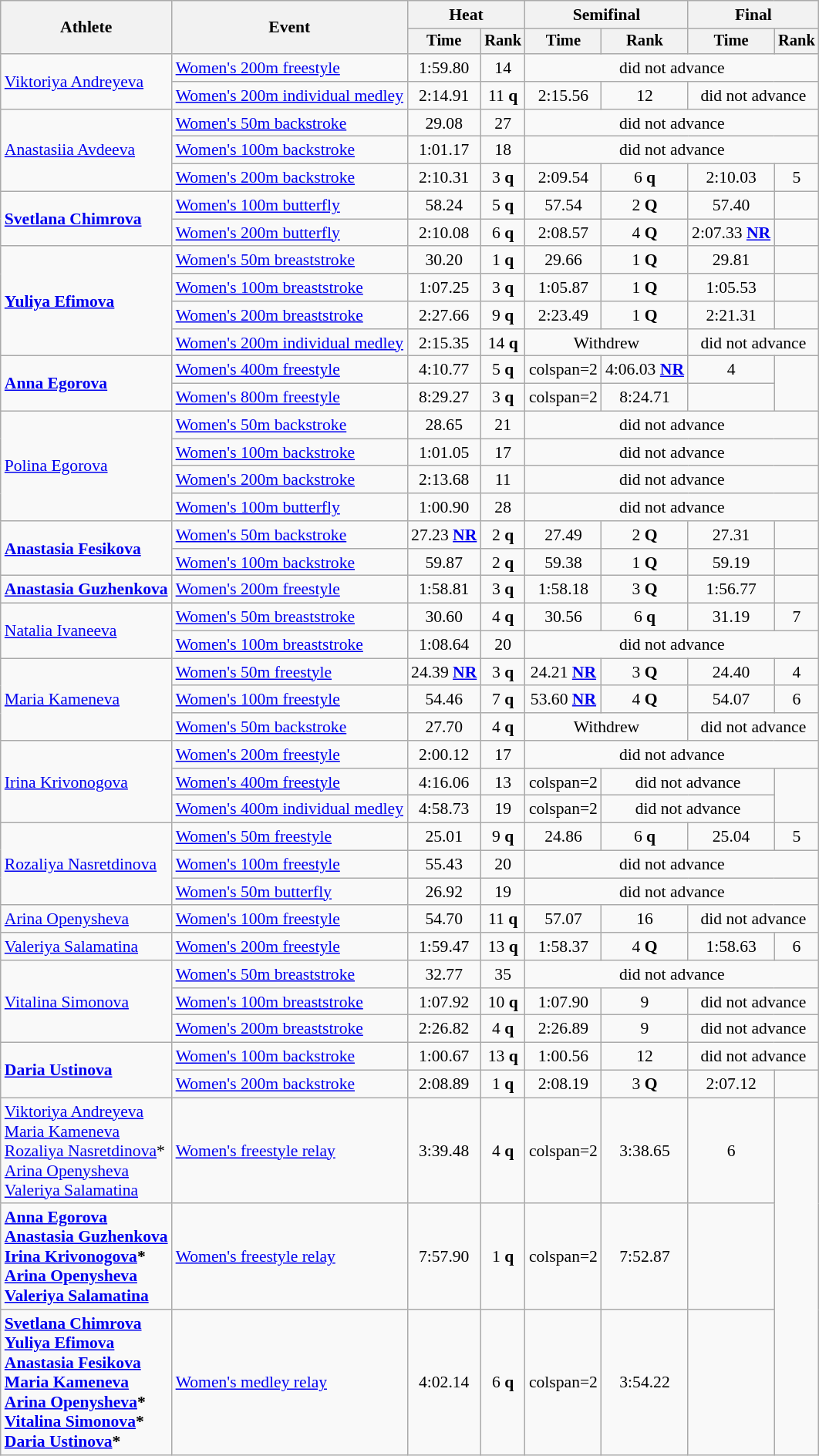<table class=wikitable style="font-size:90%">
<tr>
<th rowspan="2">Athlete</th>
<th rowspan="2">Event</th>
<th colspan="2">Heat</th>
<th colspan="2">Semifinal</th>
<th colspan="2">Final</th>
</tr>
<tr style="font-size:95%">
<th>Time</th>
<th>Rank</th>
<th>Time</th>
<th>Rank</th>
<th>Time</th>
<th>Rank</th>
</tr>
<tr align=center>
<td align=left rowspan=2><a href='#'>Viktoriya Andreyeva</a></td>
<td align=left><a href='#'>Women's 200m freestyle</a></td>
<td>1:59.80</td>
<td>14</td>
<td colspan=4>did not advance</td>
</tr>
<tr align=center>
<td align=left><a href='#'>Women's 200m individual medley</a></td>
<td>2:14.91</td>
<td>11 <strong>q</strong></td>
<td>2:15.56</td>
<td>12</td>
<td colspan=2>did not advance</td>
</tr>
<tr align=center>
<td align=left rowspan=3><a href='#'>Anastasiia Avdeeva</a></td>
<td align=left><a href='#'>Women's 50m backstroke</a></td>
<td>29.08</td>
<td>27</td>
<td colspan=4>did not advance</td>
</tr>
<tr align=center>
<td align=left><a href='#'>Women's 100m backstroke</a></td>
<td>1:01.17</td>
<td>18</td>
<td colspan=4>did not advance</td>
</tr>
<tr align=center>
<td align=left><a href='#'>Women's 200m backstroke</a></td>
<td>2:10.31</td>
<td>3 <strong>q</strong></td>
<td>2:09.54</td>
<td>6 <strong>q</strong></td>
<td>2:10.03</td>
<td>5</td>
</tr>
<tr align=center>
<td align=left rowspan=2><strong><a href='#'>Svetlana Chimrova</a></strong></td>
<td align=left><a href='#'>Women's 100m butterfly</a></td>
<td>58.24</td>
<td>5 <strong>q</strong></td>
<td>57.54</td>
<td>2 <strong>Q</strong></td>
<td>57.40</td>
<td></td>
</tr>
<tr align=center>
<td align=left><a href='#'>Women's 200m butterfly</a></td>
<td>2:10.08</td>
<td>6 <strong>q</strong></td>
<td>2:08.57</td>
<td>4 <strong>Q</strong></td>
<td>2:07.33 <strong><a href='#'>NR</a></strong></td>
<td></td>
</tr>
<tr align=center>
<td align=left rowspan=4><strong><a href='#'>Yuliya Efimova</a></strong></td>
<td align=left><a href='#'>Women's 50m breaststroke</a></td>
<td>30.20</td>
<td>1 <strong>q</strong></td>
<td>29.66</td>
<td>1 <strong>Q</strong></td>
<td>29.81</td>
<td></td>
</tr>
<tr align=center>
<td align=left><a href='#'>Women's 100m breaststroke</a></td>
<td>1:07.25</td>
<td>3 <strong>q</strong></td>
<td>1:05.87</td>
<td>1 <strong>Q</strong></td>
<td>1:05.53</td>
<td></td>
</tr>
<tr align=center>
<td align=left><a href='#'>Women's 200m breaststroke</a></td>
<td>2:27.66</td>
<td>9 <strong>q</strong></td>
<td>2:23.49</td>
<td>1 <strong>Q</strong></td>
<td>2:21.31</td>
<td></td>
</tr>
<tr align=center>
<td align=left><a href='#'>Women's 200m individual medley</a></td>
<td>2:15.35</td>
<td>14 <strong>q</strong></td>
<td colspan=2>Withdrew</td>
<td colspan=2>did not advance</td>
</tr>
<tr align=center>
<td align=left rowspan=2><strong><a href='#'>Anna Egorova</a></strong></td>
<td align=left><a href='#'>Women's 400m freestyle</a></td>
<td>4:10.77</td>
<td>5 <strong>q</strong></td>
<td>colspan=2 </td>
<td>4:06.03 <strong><a href='#'>NR</a></strong></td>
<td>4</td>
</tr>
<tr align=center>
<td align=left><a href='#'>Women's 800m freestyle</a></td>
<td>8:29.27</td>
<td>3 <strong>q</strong></td>
<td>colspan=2 </td>
<td>8:24.71</td>
<td></td>
</tr>
<tr align=center>
<td align=left rowspan=4><a href='#'>Polina Egorova</a></td>
<td align=left><a href='#'>Women's 50m backstroke</a></td>
<td>28.65</td>
<td>21</td>
<td colspan=4>did not advance</td>
</tr>
<tr align=center>
<td align=left><a href='#'>Women's 100m backstroke</a></td>
<td>1:01.05</td>
<td>17</td>
<td colspan=4>did not advance</td>
</tr>
<tr align=center>
<td align=left><a href='#'>Women's 200m backstroke</a></td>
<td>2:13.68</td>
<td>11</td>
<td colspan=4>did not advance</td>
</tr>
<tr align=center>
<td align=left><a href='#'>Women's 100m butterfly</a></td>
<td>1:00.90</td>
<td>28</td>
<td colspan=4>did not advance</td>
</tr>
<tr align=center>
<td align=left rowspan=2><strong><a href='#'>Anastasia Fesikova</a></strong></td>
<td align=left><a href='#'>Women's 50m backstroke</a></td>
<td>27.23 <strong><a href='#'>NR</a></strong></td>
<td>2 <strong>q</strong></td>
<td>27.49</td>
<td>2 <strong>Q</strong></td>
<td>27.31</td>
<td></td>
</tr>
<tr align=center>
<td align=left><a href='#'>Women's 100m backstroke</a></td>
<td>59.87</td>
<td>2 <strong>q</strong></td>
<td>59.38</td>
<td>1 <strong>Q</strong></td>
<td>59.19</td>
<td></td>
</tr>
<tr align=center>
<td align=left><strong><a href='#'>Anastasia Guzhenkova</a></strong></td>
<td align=left><a href='#'>Women's 200m freestyle</a></td>
<td>1:58.81</td>
<td>3 <strong>q</strong></td>
<td>1:58.18</td>
<td>3 <strong>Q</strong></td>
<td>1:56.77</td>
<td></td>
</tr>
<tr align=center>
<td align=left rowspan=2><a href='#'>Natalia Ivaneeva</a></td>
<td align=left><a href='#'>Women's 50m breaststroke</a></td>
<td>30.60</td>
<td>4 <strong>q</strong></td>
<td>30.56</td>
<td>6 <strong>q</strong></td>
<td>31.19</td>
<td>7</td>
</tr>
<tr align=center>
<td align=left><a href='#'>Women's 100m breaststroke</a></td>
<td>1:08.64</td>
<td>20</td>
<td colspan=4>did not advance</td>
</tr>
<tr align=center>
<td align=left rowspan=3><a href='#'>Maria Kameneva</a></td>
<td align=left><a href='#'>Women's 50m freestyle</a></td>
<td>24.39 <strong><a href='#'>NR</a></strong></td>
<td>3 <strong>q</strong></td>
<td>24.21 <strong><a href='#'>NR</a></strong></td>
<td>3 <strong>Q</strong></td>
<td>24.40</td>
<td>4</td>
</tr>
<tr align=center>
<td align=left><a href='#'>Women's 100m freestyle</a></td>
<td>54.46</td>
<td>7 <strong>q</strong></td>
<td>53.60 <strong><a href='#'>NR</a></strong></td>
<td>4 <strong>Q</strong></td>
<td>54.07</td>
<td>6</td>
</tr>
<tr align=center>
<td align=left><a href='#'>Women's 50m backstroke</a></td>
<td>27.70</td>
<td>4 <strong>q</strong></td>
<td colspan=2>Withdrew</td>
<td colspan=2>did not advance</td>
</tr>
<tr align=center>
<td align=left rowspan=3><a href='#'>Irina Krivonogova</a></td>
<td align=left><a href='#'>Women's 200m freestyle</a></td>
<td>2:00.12</td>
<td>17</td>
<td colspan=4>did not advance</td>
</tr>
<tr align=center>
<td align=left><a href='#'>Women's 400m freestyle</a></td>
<td>4:16.06</td>
<td>13</td>
<td>colspan=2 </td>
<td colspan=2>did not advance</td>
</tr>
<tr align=center>
<td align=left><a href='#'>Women's 400m individual medley</a></td>
<td>4:58.73</td>
<td>19</td>
<td>colspan=2 </td>
<td colspan=2>did not advance</td>
</tr>
<tr align=center>
<td align=left rowspan=3><a href='#'>Rozaliya Nasretdinova</a></td>
<td align=left><a href='#'>Women's 50m freestyle</a></td>
<td>25.01</td>
<td>9 <strong>q</strong></td>
<td>24.86</td>
<td>6 <strong>q</strong></td>
<td>25.04</td>
<td>5</td>
</tr>
<tr align=center>
<td align=left><a href='#'>Women's 100m freestyle</a></td>
<td>55.43</td>
<td>20</td>
<td colspan=4>did not advance</td>
</tr>
<tr align=center>
<td align=left><a href='#'>Women's 50m butterfly</a></td>
<td>26.92</td>
<td>19</td>
<td colspan=4>did not advance</td>
</tr>
<tr align=center>
<td align=left><a href='#'>Arina Openysheva</a></td>
<td align=left><a href='#'>Women's 100m freestyle</a></td>
<td>54.70</td>
<td>11 <strong>q</strong></td>
<td>57.07</td>
<td>16</td>
<td colspan=2>did not advance</td>
</tr>
<tr align=center>
<td align=left><a href='#'>Valeriya Salamatina</a></td>
<td align=left><a href='#'>Women's 200m freestyle</a></td>
<td>1:59.47</td>
<td>13 <strong>q</strong></td>
<td>1:58.37</td>
<td>4 <strong>Q</strong></td>
<td>1:58.63</td>
<td>6</td>
</tr>
<tr align=center>
<td align=left rowspan=3><a href='#'>Vitalina Simonova</a></td>
<td align=left><a href='#'>Women's 50m breaststroke</a></td>
<td>32.77</td>
<td>35</td>
<td colspan=4>did not advance</td>
</tr>
<tr align=center>
<td align=left><a href='#'>Women's 100m breaststroke</a></td>
<td>1:07.92</td>
<td>10 <strong>q</strong></td>
<td>1:07.90</td>
<td>9</td>
<td colspan=2>did not advance</td>
</tr>
<tr align=center>
<td align=left><a href='#'>Women's 200m breaststroke</a></td>
<td>2:26.82</td>
<td>4 <strong>q</strong></td>
<td>2:26.89</td>
<td>9</td>
<td colspan=2>did not advance</td>
</tr>
<tr align=center>
<td align=left rowspan=2><strong><a href='#'>Daria Ustinova</a></strong></td>
<td align=left><a href='#'>Women's 100m backstroke</a></td>
<td>1:00.67</td>
<td>13 <strong>q</strong></td>
<td>1:00.56</td>
<td>12</td>
<td colspan=2>did not advance</td>
</tr>
<tr align=center>
<td align=left><a href='#'>Women's 200m backstroke</a></td>
<td>2:08.89</td>
<td>1 <strong>q</strong></td>
<td>2:08.19</td>
<td>3 <strong>Q</strong></td>
<td>2:07.12</td>
<td></td>
</tr>
<tr align=center>
<td align=left><a href='#'>Viktoriya Andreyeva</a><br><a href='#'>Maria Kameneva</a><br><a href='#'>Rozaliya Nasretdinova</a>*<br><a href='#'>Arina Openysheva</a><br><a href='#'>Valeriya Salamatina</a></td>
<td align=left><a href='#'>Women's  freestyle relay</a></td>
<td>3:39.48</td>
<td>4 <strong>q</strong></td>
<td>colspan=2 </td>
<td>3:38.65</td>
<td>6</td>
</tr>
<tr align=center>
<td align=left><strong><a href='#'>Anna Egorova</a><br><a href='#'>Anastasia Guzhenkova</a><br><a href='#'>Irina Krivonogova</a>*<br><a href='#'>Arina Openysheva</a><br><a href='#'>Valeriya Salamatina</a></strong></td>
<td align=left><a href='#'>Women's  freestyle relay</a></td>
<td>7:57.90</td>
<td>1 <strong>q</strong></td>
<td>colspan=2 </td>
<td>7:52.87</td>
<td></td>
</tr>
<tr align=center>
<td align=left><strong><a href='#'>Svetlana Chimrova</a><br><a href='#'>Yuliya Efimova</a><br><a href='#'>Anastasia Fesikova</a><br><a href='#'>Maria Kameneva</a><br><a href='#'>Arina Openysheva</a>*<br><a href='#'>Vitalina Simonova</a>*<br><a href='#'>Daria Ustinova</a>*</strong></td>
<td align=left><a href='#'>Women's  medley relay</a></td>
<td>4:02.14</td>
<td>6 <strong>q</strong></td>
<td>colspan=2 </td>
<td>3:54.22</td>
<td></td>
</tr>
</table>
